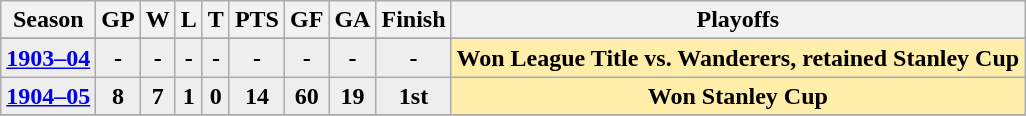<table class="wikitable">
<tr>
<th>Season</th>
<th>GP</th>
<th>W</th>
<th>L</th>
<th>T</th>
<th>PTS</th>
<th>GF</th>
<th>GA</th>
<th>Finish</th>
<th>Playoffs</th>
</tr>
<tr>
</tr>
<tr bgcolor="#eeeeee" align="center" style="font-weight:bold;">
<td><strong><a href='#'>1903–04</a></strong></td>
<td>-</td>
<td>-</td>
<td>-</td>
<td>-</td>
<td>-</td>
<td>-</td>
<td>-</td>
<td>-</td>
<td bgcolor="#ffeeaa"><strong>Won League Title vs. Wanderers, retained Stanley Cup</strong></td>
</tr>
<tr bgcolor="#eeeeee" align="center" style="font-weight:bold;">
<td><strong><a href='#'>1904–05</a></strong></td>
<td><strong>8</strong></td>
<td><strong>7</strong></td>
<td><strong>1</strong></td>
<td><strong>0</strong></td>
<td><strong>14</strong></td>
<td><strong>60</strong></td>
<td><strong>19</strong></td>
<td><strong>1st</strong></td>
<td bgcolor="#ffeeaa"><strong>Won Stanley Cup</strong></td>
</tr>
<tr>
</tr>
</table>
